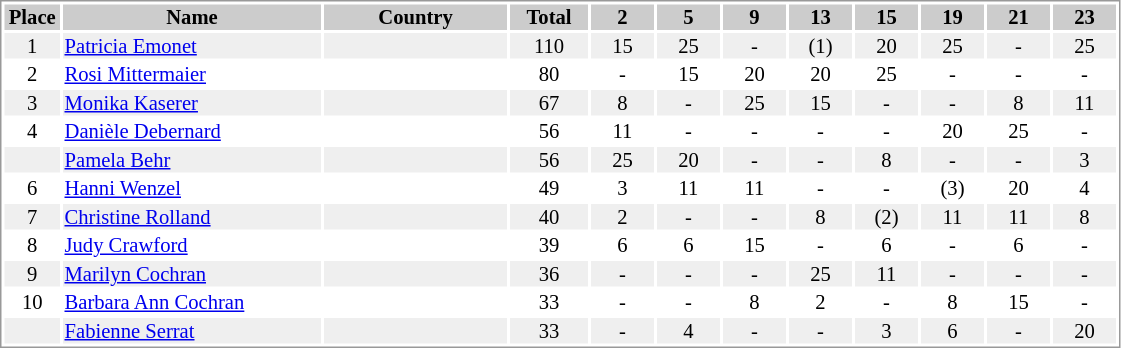<table border="0" style="border: 1px solid #999; background-color:#FFFFFF; text-align:center; font-size:86%; line-height:15px;">
<tr align="center" bgcolor="#CCCCCC">
<th width=35>Place</th>
<th width=170>Name</th>
<th width=120>Country</th>
<th width=50>Total</th>
<th width=40>2</th>
<th width=40>5</th>
<th width=40>9</th>
<th width=40>13</th>
<th width=40>15</th>
<th width=40>19</th>
<th width=40>21</th>
<th width=40>23</th>
</tr>
<tr bgcolor="#EFEFEF">
<td>1</td>
<td align="left"><a href='#'>Patricia Emonet</a></td>
<td align="left"></td>
<td>110</td>
<td>15</td>
<td>25</td>
<td>-</td>
<td>(1)</td>
<td>20</td>
<td>25</td>
<td>-</td>
<td>25</td>
</tr>
<tr>
<td>2</td>
<td align="left"><a href='#'>Rosi Mittermaier</a></td>
<td align="left"></td>
<td>80</td>
<td>-</td>
<td>15</td>
<td>20</td>
<td>20</td>
<td>25</td>
<td>-</td>
<td>-</td>
<td>-</td>
</tr>
<tr bgcolor="#EFEFEF">
<td>3</td>
<td align="left"><a href='#'>Monika Kaserer</a></td>
<td align="left"></td>
<td>67</td>
<td>8</td>
<td>-</td>
<td>25</td>
<td>15</td>
<td>-</td>
<td>-</td>
<td>8</td>
<td>11</td>
</tr>
<tr>
<td>4</td>
<td align="left"><a href='#'>Danièle Debernard</a></td>
<td align="left"></td>
<td>56</td>
<td>11</td>
<td>-</td>
<td>-</td>
<td>-</td>
<td>-</td>
<td>20</td>
<td>25</td>
<td>-</td>
</tr>
<tr bgcolor="#EFEFEF">
<td></td>
<td align="left"><a href='#'>Pamela Behr</a></td>
<td align="left"></td>
<td>56</td>
<td>25</td>
<td>20</td>
<td>-</td>
<td>-</td>
<td>8</td>
<td>-</td>
<td>-</td>
<td>3</td>
</tr>
<tr>
<td>6</td>
<td align="left"><a href='#'>Hanni Wenzel</a></td>
<td align="left"></td>
<td>49</td>
<td>3</td>
<td>11</td>
<td>11</td>
<td>-</td>
<td>-</td>
<td>(3)</td>
<td>20</td>
<td>4</td>
</tr>
<tr bgcolor="#EFEFEF">
<td>7</td>
<td align="left"><a href='#'>Christine Rolland</a></td>
<td align="left"></td>
<td>40</td>
<td>2</td>
<td>-</td>
<td>-</td>
<td>8</td>
<td>(2)</td>
<td>11</td>
<td>11</td>
<td>8</td>
</tr>
<tr>
<td>8</td>
<td align="left"><a href='#'>Judy Crawford</a></td>
<td align="left"></td>
<td>39</td>
<td>6</td>
<td>6</td>
<td>15</td>
<td>-</td>
<td>6</td>
<td>-</td>
<td>6</td>
<td>-</td>
</tr>
<tr bgcolor="#EFEFEF">
<td>9</td>
<td align="left"><a href='#'>Marilyn Cochran</a></td>
<td align="left"></td>
<td>36</td>
<td>-</td>
<td>-</td>
<td>-</td>
<td>25</td>
<td>11</td>
<td>-</td>
<td>-</td>
<td>-</td>
</tr>
<tr>
<td>10</td>
<td align="left"><a href='#'>Barbara Ann Cochran</a></td>
<td align="left"></td>
<td>33</td>
<td>-</td>
<td>-</td>
<td>8</td>
<td>2</td>
<td>-</td>
<td>8</td>
<td>15</td>
<td>-</td>
</tr>
<tr bgcolor="#EFEFEF">
<td></td>
<td align="left"><a href='#'>Fabienne Serrat</a></td>
<td align="left"></td>
<td>33</td>
<td>-</td>
<td>4</td>
<td>-</td>
<td>-</td>
<td>3</td>
<td>6</td>
<td>-</td>
<td>20</td>
</tr>
</table>
